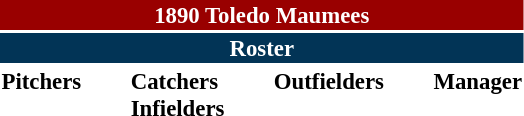<table class="toccolours" style="font-size: 95%;">
<tr>
<th colspan="10" style="background-color: #990000; color: white; text-align: center;">1890 Toledo Maumees</th>
</tr>
<tr>
<td colspan="10" style="background-color: #023456; color: white; text-align: center;"><strong>Roster</strong></td>
</tr>
<tr>
<td valign="top"><strong>Pitchers</strong><br>




</td>
<td width="25px"></td>
<td valign="top"><strong>Catchers</strong><br>



<strong>Infielders</strong>



</td>
<td width="25px"></td>
<td valign="top"><strong>Outfielders</strong><br>




</td>
<td width="25px"></td>
<td valign="top"><strong>Manager</strong><br></td>
</tr>
</table>
